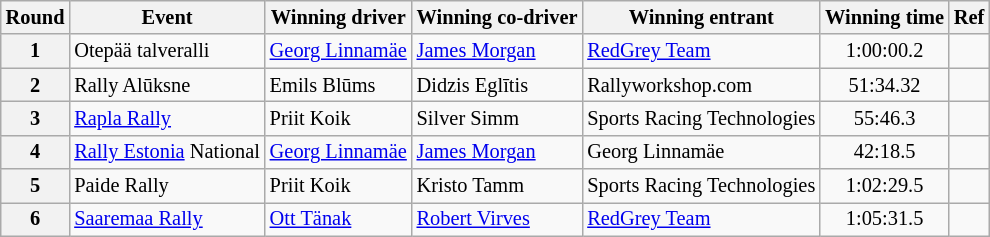<table class="wikitable" style="font-size: 85%">
<tr>
<th>Round</th>
<th>Event</th>
<th nowrap>Winning driver</th>
<th nowrap>Winning co-driver</th>
<th nowrap>Winning entrant</th>
<th nowrap>Winning time</th>
<th nowrap>Ref</th>
</tr>
<tr>
<th>1</th>
<td> Otepää talveralli</td>
<td nowrap> <a href='#'>Georg Linnamäe</a></td>
<td nowrap> <a href='#'>James Morgan</a></td>
<td nowrap> <a href='#'>RedGrey Team</a></td>
<td align="center">1:00:00.2</td>
<td></td>
</tr>
<tr>
<th>2</th>
<td> Rally Alūksne</td>
<td nowrap> Emils Blūms</td>
<td nowrap> Didzis Eglītis</td>
<td nowrap> Rallyworkshop.com</td>
<td align="center">51:34.32</td>
<td></td>
</tr>
<tr>
<th>3</th>
<td> <a href='#'>Rapla Rally</a></td>
<td nowrap> Priit Koik</td>
<td nowrap> Silver Simm</td>
<td nowrap> Sports Racing Technologies</td>
<td align="center">55:46.3</td>
<td></td>
</tr>
<tr>
<th>4</th>
<td> <a href='#'>Rally Estonia</a> National</td>
<td nowrap> <a href='#'>Georg Linnamäe</a></td>
<td nowrap> <a href='#'>James Morgan</a></td>
<td nowrap> Georg Linnamäe</td>
<td align="center">42:18.5</td>
<td></td>
</tr>
<tr>
<th>5</th>
<td> Paide Rally</td>
<td nowrap> Priit Koik</td>
<td nowrap> Kristo Tamm</td>
<td nowrap> Sports Racing Technologies</td>
<td align="center">1:02:29.5</td>
<td></td>
</tr>
<tr>
<th>6</th>
<td> <a href='#'>Saaremaa Rally</a></td>
<td nowrap> <a href='#'>Ott Tänak</a></td>
<td nowrap> <a href='#'>Robert Virves</a></td>
<td nowrap> <a href='#'>RedGrey Team</a></td>
<td align="center">1:05:31.5</td>
<td></td>
</tr>
</table>
